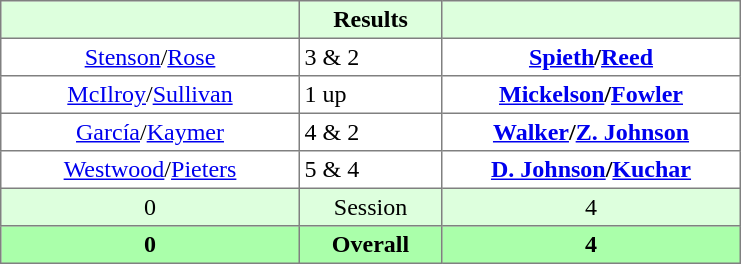<table border="1" cellpadding="3" style="border-collapse:collapse; text-align:center;">
<tr style="background:#dfd;">
<th style="width:12em;"></th>
<th style="width:5.5em;">Results</th>
<th style="width:12em;"></th>
</tr>
<tr>
<td><a href='#'>Stenson</a>/<a href='#'>Rose</a></td>
<td align=left> 3 & 2</td>
<td><strong><a href='#'>Spieth</a>/<a href='#'>Reed</a></strong></td>
</tr>
<tr>
<td><a href='#'>McIlroy</a>/<a href='#'>Sullivan</a></td>
<td align=left> 1 up</td>
<td><strong><a href='#'>Mickelson</a>/<a href='#'>Fowler</a></strong></td>
</tr>
<tr>
<td><a href='#'>García</a>/<a href='#'>Kaymer</a></td>
<td align=left> 4 & 2</td>
<td><strong><a href='#'>Walker</a>/<a href='#'>Z. Johnson</a></strong></td>
</tr>
<tr>
<td><a href='#'>Westwood</a>/<a href='#'>Pieters</a></td>
<td align=left> 5 & 4</td>
<td><strong><a href='#'>D. Johnson</a>/<a href='#'>Kuchar</a></strong></td>
</tr>
<tr style="background:#dfd;">
<td>0</td>
<td>Session</td>
<td>4</td>
</tr>
<tr style="background:#afa;">
<th>0</th>
<th>Overall</th>
<th>4</th>
</tr>
</table>
